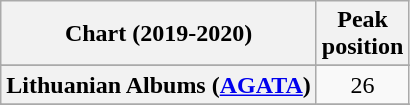<table class="wikitable sortable plainrowheaders" style="text-align:center">
<tr>
<th scope="col">Chart (2019-2020)</th>
<th scope="col">Peak<br>position</th>
</tr>
<tr>
</tr>
<tr>
</tr>
<tr>
</tr>
<tr>
</tr>
<tr>
</tr>
<tr>
</tr>
<tr>
</tr>
<tr>
</tr>
<tr>
</tr>
<tr>
</tr>
<tr>
</tr>
<tr>
</tr>
<tr>
</tr>
<tr>
<th scope="row">Lithuanian Albums (<a href='#'>AGATA</a>)</th>
<td>26</td>
</tr>
<tr>
</tr>
<tr>
</tr>
<tr>
</tr>
<tr>
</tr>
<tr>
</tr>
<tr>
</tr>
<tr>
</tr>
<tr>
</tr>
<tr>
</tr>
<tr>
</tr>
<tr>
</tr>
<tr>
</tr>
<tr>
</tr>
</table>
